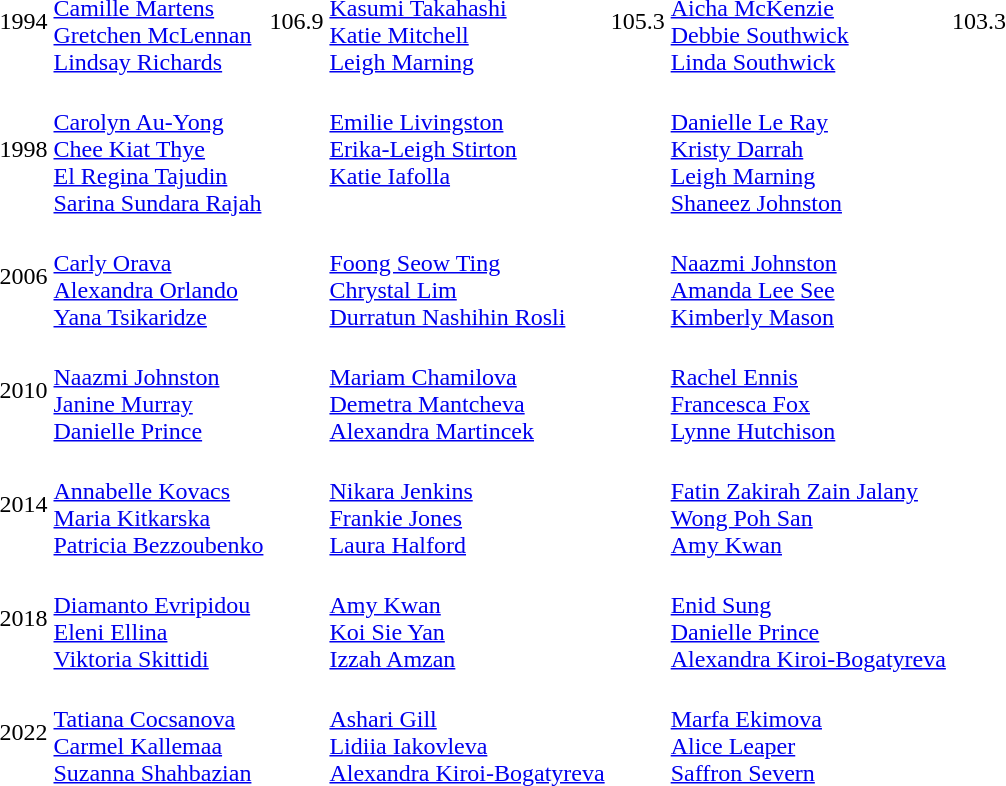<table>
<tr>
<td>1994</td>
<td><br><a href='#'>Camille Martens</a><br><a href='#'>Gretchen McLennan</a><br><a href='#'>Lindsay Richards</a></td>
<td>106.9</td>
<td><br><a href='#'>Kasumi Takahashi</a><br><a href='#'>Katie Mitchell</a><br><a href='#'>Leigh Marning</a></td>
<td>105.3</td>
<td><br><a href='#'>Aicha McKenzie</a><br><a href='#'>Debbie Southwick</a><br><a href='#'>Linda Southwick</a></td>
<td>103.3</td>
</tr>
<tr>
<td>1998</td>
<td><br><a href='#'>Carolyn Au-Yong</a><br><a href='#'>Chee Kiat Thye</a><br><a href='#'>El Regina Tajudin</a><br><a href='#'>Sarina Sundara Rajah</a></td>
<td></td>
<td valign=top><br><a href='#'>Emilie Livingston</a><br><a href='#'>Erika-Leigh Stirton</a><br><a href='#'>Katie Iafolla</a></td>
<td></td>
<td><br><a href='#'>Danielle Le Ray</a><br><a href='#'>Kristy Darrah</a><br><a href='#'>Leigh Marning</a><br><a href='#'>Shaneez Johnston</a></td>
<td></td>
</tr>
<tr>
<td>2006</td>
<td><br><a href='#'>Carly Orava</a><br><a href='#'>Alexandra Orlando</a><br><a href='#'>Yana Tsikaridze</a></td>
<td></td>
<td><br><a href='#'>Foong Seow Ting</a><br><a href='#'>Chrystal Lim</a><br><a href='#'>Durratun Nashihin Rosli</a></td>
<td></td>
<td><br><a href='#'>Naazmi Johnston</a><br><a href='#'>Amanda Lee See</a><br><a href='#'>Kimberly Mason</a></td>
<td></td>
</tr>
<tr>
<td>2010<br></td>
<td><br><a href='#'>Naazmi Johnston</a><br><a href='#'>Janine Murray</a><br><a href='#'>Danielle Prince</a></td>
<td></td>
<td><br><a href='#'>Mariam Chamilova</a><br><a href='#'>Demetra Mantcheva</a><br><a href='#'>Alexandra Martincek</a></td>
<td></td>
<td><br><a href='#'>Rachel Ennis</a><br><a href='#'>Francesca Fox</a><br><a href='#'>Lynne Hutchison</a></td>
<td></td>
</tr>
<tr>
<td>2014<br></td>
<td><br><a href='#'>Annabelle Kovacs</a><br><a href='#'>Maria Kitkarska</a><br><a href='#'>Patricia Bezzoubenko</a></td>
<td></td>
<td><br><a href='#'>Nikara Jenkins</a><br><a href='#'>Frankie Jones</a><br><a href='#'>Laura Halford</a></td>
<td></td>
<td><br><a href='#'>Fatin Zakirah Zain Jalany</a><br><a href='#'>Wong Poh San</a><br><a href='#'>Amy Kwan</a></td>
<td></td>
</tr>
<tr>
<td>2018<br></td>
<td><br><a href='#'>Diamanto Evripidou</a><br><a href='#'>Eleni Ellina</a><br><a href='#'>Viktoria Skittidi</a></td>
<td></td>
<td><br><a href='#'>Amy Kwan</a><br><a href='#'>Koi Sie Yan</a><br><a href='#'>Izzah Amzan</a></td>
<td></td>
<td><br><a href='#'>Enid Sung</a><br><a href='#'>Danielle Prince</a><br><a href='#'>Alexandra Kiroi-Bogatyreva</a></td>
<td></td>
</tr>
<tr>
<td>2022<br></td>
<td><br><a href='#'>Tatiana Cocsanova</a><br><a href='#'>Carmel Kallemaa</a><br><a href='#'>Suzanna Shahbazian</a></td>
<td></td>
<td><br><a href='#'>Ashari Gill</a><br><a href='#'>Lidiia Iakovleva</a><br><a href='#'>Alexandra Kiroi-Bogatyreva</a></td>
<td></td>
<td><br><a href='#'>Marfa Ekimova</a><br><a href='#'>Alice Leaper</a><br><a href='#'>Saffron Severn</a></td>
<td></td>
</tr>
</table>
